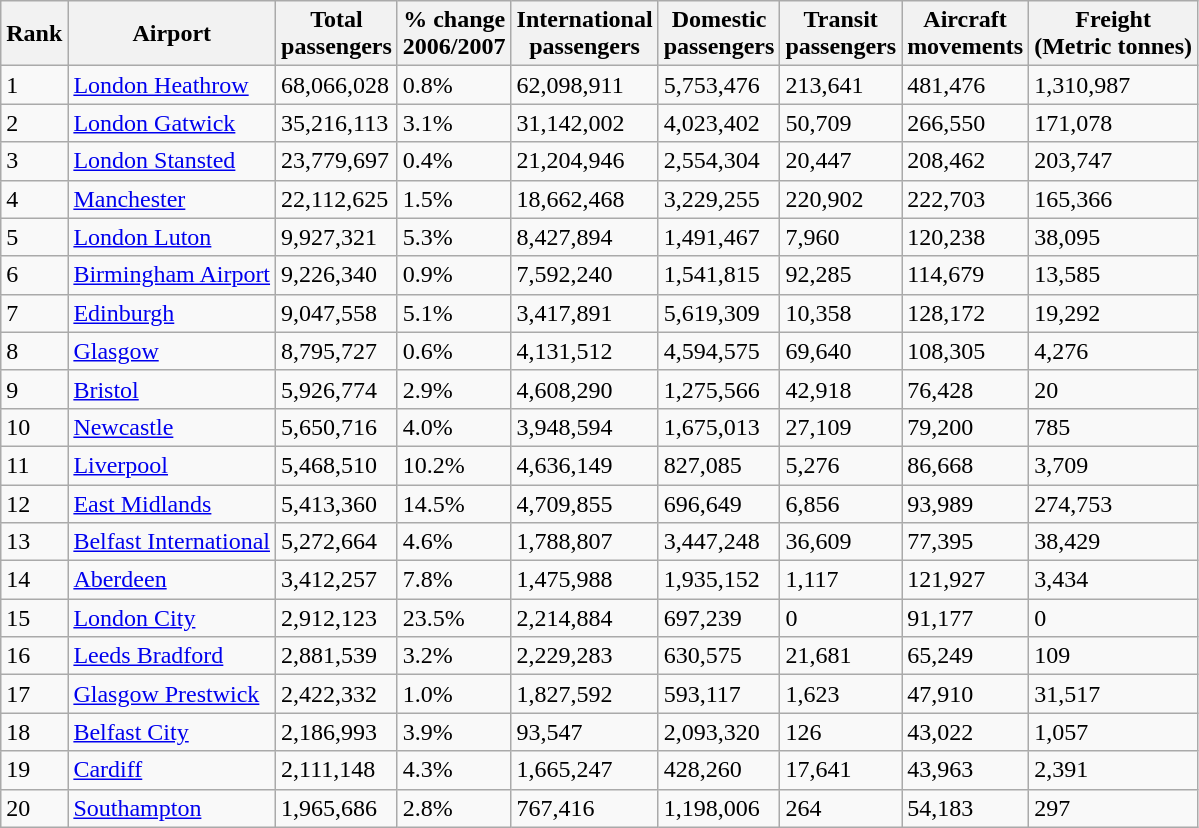<table class="wikitable sortable">
<tr>
<th>Rank</th>
<th>Airport</th>
<th>Total<br>passengers</th>
<th>% change<br>2006/2007</th>
<th>International<br>passengers</th>
<th>Domestic<br>passengers</th>
<th>Transit<br>passengers</th>
<th>Aircraft<br>movements</th>
<th>Freight<br>(Metric tonnes)</th>
</tr>
<tr>
<td>1</td>
<td><a href='#'>London Heathrow</a></td>
<td>68,066,028</td>
<td>0.8%</td>
<td>62,098,911</td>
<td>5,753,476</td>
<td>213,641</td>
<td>481,476</td>
<td>1,310,987</td>
</tr>
<tr>
<td>2</td>
<td><a href='#'>London Gatwick</a></td>
<td>35,216,113</td>
<td>3.1%</td>
<td>31,142,002</td>
<td>4,023,402</td>
<td>50,709</td>
<td>266,550</td>
<td>171,078</td>
</tr>
<tr>
<td>3</td>
<td><a href='#'>London Stansted</a></td>
<td>23,779,697</td>
<td>0.4%</td>
<td>21,204,946</td>
<td>2,554,304</td>
<td>20,447</td>
<td>208,462</td>
<td>203,747</td>
</tr>
<tr>
<td>4</td>
<td><a href='#'>Manchester</a></td>
<td>22,112,625</td>
<td>1.5%</td>
<td>18,662,468</td>
<td>3,229,255</td>
<td>220,902</td>
<td>222,703</td>
<td>165,366</td>
</tr>
<tr>
<td>5</td>
<td><a href='#'>London Luton</a></td>
<td>9,927,321</td>
<td>5.3%</td>
<td>8,427,894</td>
<td>1,491,467</td>
<td>7,960</td>
<td>120,238</td>
<td>38,095</td>
</tr>
<tr>
<td>6</td>
<td><a href='#'>Birmingham Airport</a></td>
<td>9,226,340</td>
<td>0.9%</td>
<td>7,592,240</td>
<td>1,541,815</td>
<td>92,285</td>
<td>114,679</td>
<td>13,585</td>
</tr>
<tr>
<td>7</td>
<td><a href='#'>Edinburgh</a></td>
<td>9,047,558</td>
<td>5.1%</td>
<td>3,417,891</td>
<td>5,619,309</td>
<td>10,358</td>
<td>128,172</td>
<td>19,292</td>
</tr>
<tr>
<td>8</td>
<td><a href='#'>Glasgow</a></td>
<td>8,795,727</td>
<td>0.6%</td>
<td>4,131,512</td>
<td>4,594,575</td>
<td>69,640</td>
<td>108,305</td>
<td>4,276</td>
</tr>
<tr>
<td>9</td>
<td><a href='#'>Bristol</a></td>
<td>5,926,774</td>
<td>2.9%</td>
<td>4,608,290</td>
<td>1,275,566</td>
<td>42,918</td>
<td>76,428</td>
<td>20</td>
</tr>
<tr>
<td>10</td>
<td><a href='#'>Newcastle</a></td>
<td>5,650,716</td>
<td>4.0%</td>
<td>3,948,594</td>
<td>1,675,013</td>
<td>27,109</td>
<td>79,200</td>
<td>785</td>
</tr>
<tr>
<td>11</td>
<td><a href='#'>Liverpool</a></td>
<td>5,468,510</td>
<td>10.2%</td>
<td>4,636,149</td>
<td>827,085</td>
<td>5,276</td>
<td>86,668</td>
<td>3,709</td>
</tr>
<tr>
<td>12</td>
<td><a href='#'>East Midlands</a></td>
<td>5,413,360</td>
<td>14.5%</td>
<td>4,709,855</td>
<td>696,649</td>
<td>6,856</td>
<td>93,989</td>
<td>274,753</td>
</tr>
<tr>
<td>13</td>
<td><a href='#'>Belfast International</a></td>
<td>5,272,664</td>
<td>4.6%</td>
<td>1,788,807</td>
<td>3,447,248</td>
<td>36,609</td>
<td>77,395</td>
<td>38,429</td>
</tr>
<tr>
<td>14</td>
<td><a href='#'>Aberdeen</a></td>
<td>3,412,257</td>
<td>7.8%</td>
<td>1,475,988</td>
<td>1,935,152</td>
<td>1,117</td>
<td>121,927</td>
<td>3,434</td>
</tr>
<tr>
<td>15</td>
<td><a href='#'>London City</a></td>
<td>2,912,123</td>
<td>23.5%</td>
<td>2,214,884</td>
<td>697,239</td>
<td>0</td>
<td>91,177</td>
<td>0</td>
</tr>
<tr>
<td>16</td>
<td><a href='#'>Leeds Bradford</a></td>
<td>2,881,539</td>
<td>3.2%</td>
<td>2,229,283</td>
<td>630,575</td>
<td>21,681</td>
<td>65,249</td>
<td>109</td>
</tr>
<tr>
<td>17</td>
<td><a href='#'>Glasgow Prestwick</a></td>
<td>2,422,332</td>
<td>1.0%</td>
<td>1,827,592</td>
<td>593,117</td>
<td>1,623</td>
<td>47,910</td>
<td>31,517</td>
</tr>
<tr>
<td>18</td>
<td><a href='#'>Belfast City</a></td>
<td>2,186,993</td>
<td>3.9%</td>
<td>93,547</td>
<td>2,093,320</td>
<td>126</td>
<td>43,022</td>
<td>1,057</td>
</tr>
<tr>
<td>19</td>
<td><a href='#'>Cardiff</a></td>
<td>2,111,148</td>
<td>4.3%</td>
<td>1,665,247</td>
<td>428,260</td>
<td>17,641</td>
<td>43,963</td>
<td>2,391</td>
</tr>
<tr>
<td>20</td>
<td><a href='#'>Southampton</a></td>
<td>1,965,686</td>
<td>2.8%</td>
<td>767,416</td>
<td>1,198,006</td>
<td>264</td>
<td>54,183</td>
<td>297</td>
</tr>
</table>
